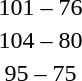<table style="text-align:center">
<tr>
<th width=200></th>
<th width=100></th>
<th width=200></th>
<th></th>
</tr>
<tr>
<td align=right><strong></strong></td>
<td>101 – 76</td>
<td align=left></td>
</tr>
<tr>
<td align=right><strong></strong></td>
<td>104 – 80</td>
<td align=left></td>
</tr>
<tr>
<td align=right><strong></strong></td>
<td>95 – 75</td>
<td align=left></td>
</tr>
</table>
